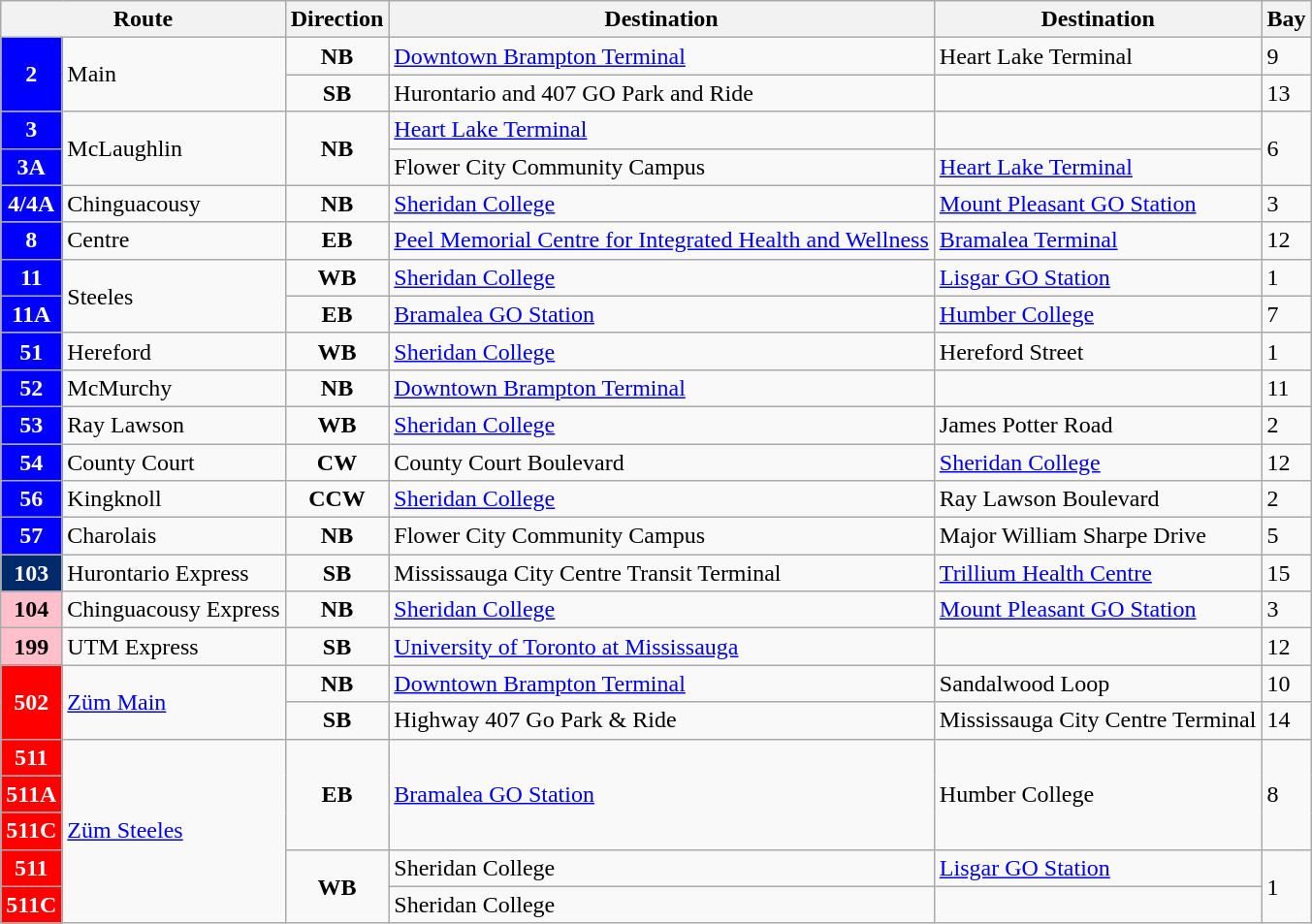<table class="wikitable">
<tr>
<th colspan="2" style="font-weight: bold;">Route</th>
<th style="font-weight: bold;">Direction</th>
<th style="font-weight: bold;">Destination</th>
<th style="font-weight: bold;">Destination</th>
<th style="font-weight: bold;">Bay</th>
</tr>
<tr>
<th style="background:blue; color:white" rowspan="2">2</th>
<td rowspan="2">Main</td>
<td style="text-align: center; font-weight: bold;">NB</td>
<td><a href='#'>Downtown Brampton Terminal</a></td>
<td>Heart Lake Terminal</td>
<td>9</td>
</tr>
<tr>
<td style="text-align: center; font-weight: bold;">SB</td>
<td>Hurontario and 407 GO Park and Ride</td>
<td></td>
<td>13</td>
</tr>
<tr>
<th style="background:blue; color:white">3</th>
<td rowspan="2">McLaughlin</td>
<td rowspan="2" style="text-align: center; font-weight: bold;">NB</td>
<td><a href='#'>Heart Lake Terminal</a></td>
<td></td>
<td rowspan="2">6</td>
</tr>
<tr>
<th style="background:blue; color:white">3A</th>
<td>Flower City Community Campus</td>
<td><a href='#'>Heart Lake Terminal</a></td>
</tr>
<tr>
<th style="background:blue; color:white">4/4A</th>
<td>Chinguacousy</td>
<td style="text-align: center; font-weight: bold;">NB</td>
<td><a href='#'>Sheridan College</a></td>
<td><a href='#'>Mount Pleasant GO Station</a></td>
<td>3</td>
</tr>
<tr>
<th style="background:blue; color:white">8</th>
<td>Centre</td>
<td style="text-align: center; font-weight: bold;">EB</td>
<td><a href='#'>Peel Memorial Centre for Integrated Health and Wellness</a></td>
<td><a href='#'>Bramalea Terminal</a></td>
<td>12</td>
</tr>
<tr>
<th style="background:blue; color:white" rowspan="2">11</th>
<td rowspan="3">Steeles</td>
<td style="text-align: center; font-weight: bold;">WB</td>
<td><a href='#'>Sheridan College</a></td>
<td><a href='#'>Lisgar GO Station</a></td>
<td>1</td>
</tr>
<tr>
<td rowspan="2" style="text-align: center; font-weight: bold;">EB</td>
<td rowspan="2"><a href='#'>Bramalea GO Station</a></td>
<td rowspan="2"><a href='#'>Humber College</a></td>
<td rowspan="2">7</td>
</tr>
<tr>
<th style="background:blue; color:white">11A</th>
</tr>
<tr>
<th style="background:blue; color:white">51</th>
<td>Hereford</td>
<td style="text-align: center; font-weight: bold;">WB</td>
<td><a href='#'>Sheridan College</a></td>
<td>Hereford Street</td>
<td>1</td>
</tr>
<tr>
<th style="background:blue; color:white">52</th>
<td>McMurchy</td>
<td style="text-align: center; font-weight: bold;">NB</td>
<td><a href='#'>Downtown Brampton Terminal</a></td>
<td></td>
<td>11</td>
</tr>
<tr>
<th style="background:blue; color:white">53</th>
<td>Ray Lawson</td>
<td style="text-align: center; font-weight: bold;">WB</td>
<td><a href='#'>Sheridan College</a></td>
<td>James Potter Road</td>
<td>2</td>
</tr>
<tr>
<th style="background:blue; color:white">54</th>
<td>County Court</td>
<td style="text-align: center; font-weight: bold;">CW</td>
<td>County Court Boulevard</td>
<td><a href='#'>Sheridan College</a></td>
<td>12</td>
</tr>
<tr>
<th style="background:blue; color:white">56</th>
<td>Kingknoll</td>
<td style="text-align: center; font-weight: bold;">CCW</td>
<td><a href='#'>Sheridan College</a></td>
<td>Ray Lawson Boulevard</td>
<td>2</td>
</tr>
<tr>
<th style="background:blue; color:white">57</th>
<td>Charolais</td>
<td style="text-align: center; font-weight: bold;">NB</td>
<td>Flower City Community Campus</td>
<td>Major William Sharpe Drive</td>
<td>5</td>
</tr>
<tr>
<th style="background:#002A6C; color:white">103</th>
<td>Hurontario Express</td>
<td style="text-align: center; font-weight: bold;">SB</td>
<td>Mississauga City Centre Transit Terminal</td>
<td><a href='#'>Trillium Health Centre</a></td>
<td>15</td>
</tr>
<tr>
<th style="background:pink; color:black">104</th>
<td>Chinguacousy Express</td>
<td style="text-align: center; font-weight: bold;">NB</td>
<td><a href='#'>Sheridan College</a></td>
<td><a href='#'>Mount Pleasant GO Station</a></td>
<td>3</td>
</tr>
<tr>
<th style="background:pink; color:black">199</th>
<td>UTM Express</td>
<td style="text-align: center; font-weight: bold;">SB</td>
<td><a href='#'>University of Toronto at Mississauga</a></td>
<td></td>
<td>12</td>
</tr>
<tr>
<th style="background:red; color:white" rowspan="2">502</th>
<td rowspan="2"><a href='#'>Züm Main</a></td>
<td style="text-align: center; font-weight: bold;">NB</td>
<td><a href='#'>Downtown Brampton Terminal</a></td>
<td>Sandalwood Loop</td>
<td>10</td>
</tr>
<tr>
<td style="text-align: center; font-weight: bold;">SB</td>
<td>Highway 407 Go Park & Ride</td>
<td>Mississauga City Centre Terminal</td>
<td>14</td>
</tr>
<tr>
<th style="background:red; color:white">511</th>
<td rowspan="5"><a href='#'>Züm Steeles</a></td>
<td style="text-align: center; font-weight: bold;" rowspan="3">EB</td>
<td rowspan="3"><a href='#'>Bramalea GO Station</a></td>
<td rowspan="3">Humber College</td>
<td rowspan="3">8</td>
</tr>
<tr>
<th style="background:red;color:white">511A</th>
</tr>
<tr>
<th style="background:red; color:white">511C</th>
</tr>
<tr>
<th style="background:red; color:white">511</th>
<td style="text-align: center; font-weight: bold;" rowspan="2">WB</td>
<td>Sheridan College</td>
<td><a href='#'>Lisgar GO Station</a></td>
<td rowspan="2">1</td>
</tr>
<tr>
<th style="background:red; color:white">511C</th>
<td>Sheridan College</td>
<td></td>
</tr>
</table>
